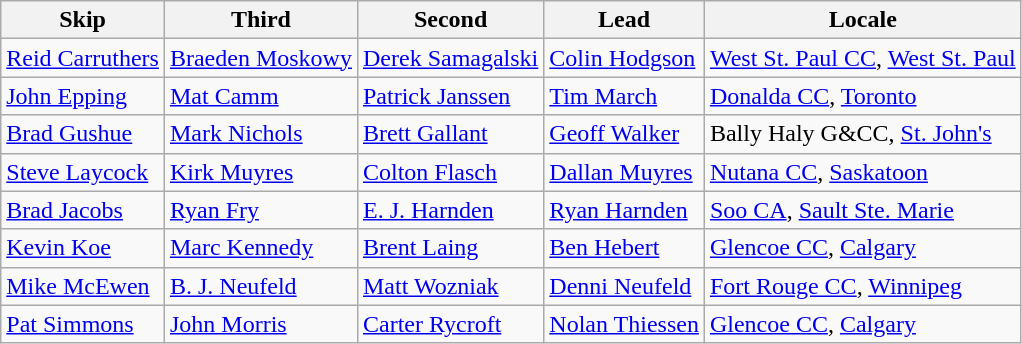<table class= "wikitable">
<tr>
<th>Skip</th>
<th>Third</th>
<th>Second</th>
<th>Lead</th>
<th>Locale</th>
</tr>
<tr>
<td><a href='#'>Reid Carruthers</a></td>
<td><a href='#'>Braeden Moskowy</a></td>
<td><a href='#'>Derek Samagalski</a></td>
<td><a href='#'>Colin Hodgson</a></td>
<td> <a href='#'>West St. Paul CC</a>, <a href='#'>West St. Paul</a></td>
</tr>
<tr>
<td><a href='#'>John Epping</a></td>
<td><a href='#'>Mat Camm</a></td>
<td><a href='#'>Patrick Janssen</a></td>
<td><a href='#'>Tim March</a></td>
<td> <a href='#'>Donalda CC</a>, <a href='#'>Toronto</a></td>
</tr>
<tr>
<td><a href='#'>Brad Gushue</a></td>
<td><a href='#'>Mark Nichols</a></td>
<td><a href='#'>Brett Gallant</a></td>
<td><a href='#'>Geoff Walker</a></td>
<td> Bally Haly G&CC, <a href='#'>St. John's</a></td>
</tr>
<tr>
<td><a href='#'>Steve Laycock</a></td>
<td><a href='#'>Kirk Muyres</a></td>
<td><a href='#'>Colton Flasch</a></td>
<td><a href='#'>Dallan Muyres</a></td>
<td> <a href='#'>Nutana CC</a>, <a href='#'>Saskatoon</a></td>
</tr>
<tr>
<td><a href='#'>Brad Jacobs</a></td>
<td><a href='#'>Ryan Fry</a></td>
<td><a href='#'>E. J. Harnden</a></td>
<td><a href='#'>Ryan Harnden</a></td>
<td> <a href='#'>Soo CA</a>, <a href='#'>Sault Ste. Marie</a></td>
</tr>
<tr>
<td><a href='#'>Kevin Koe</a></td>
<td><a href='#'>Marc Kennedy</a></td>
<td><a href='#'>Brent Laing</a></td>
<td><a href='#'>Ben Hebert</a></td>
<td> <a href='#'>Glencoe CC</a>, <a href='#'>Calgary</a></td>
</tr>
<tr>
<td><a href='#'>Mike McEwen</a></td>
<td><a href='#'>B. J. Neufeld</a></td>
<td><a href='#'>Matt Wozniak</a></td>
<td><a href='#'>Denni Neufeld</a></td>
<td> <a href='#'>Fort Rouge CC</a>, <a href='#'>Winnipeg</a></td>
</tr>
<tr>
<td><a href='#'>Pat Simmons</a></td>
<td><a href='#'>John Morris</a></td>
<td><a href='#'>Carter Rycroft</a></td>
<td><a href='#'>Nolan Thiessen</a></td>
<td> <a href='#'>Glencoe CC</a>, <a href='#'>Calgary</a></td>
</tr>
</table>
